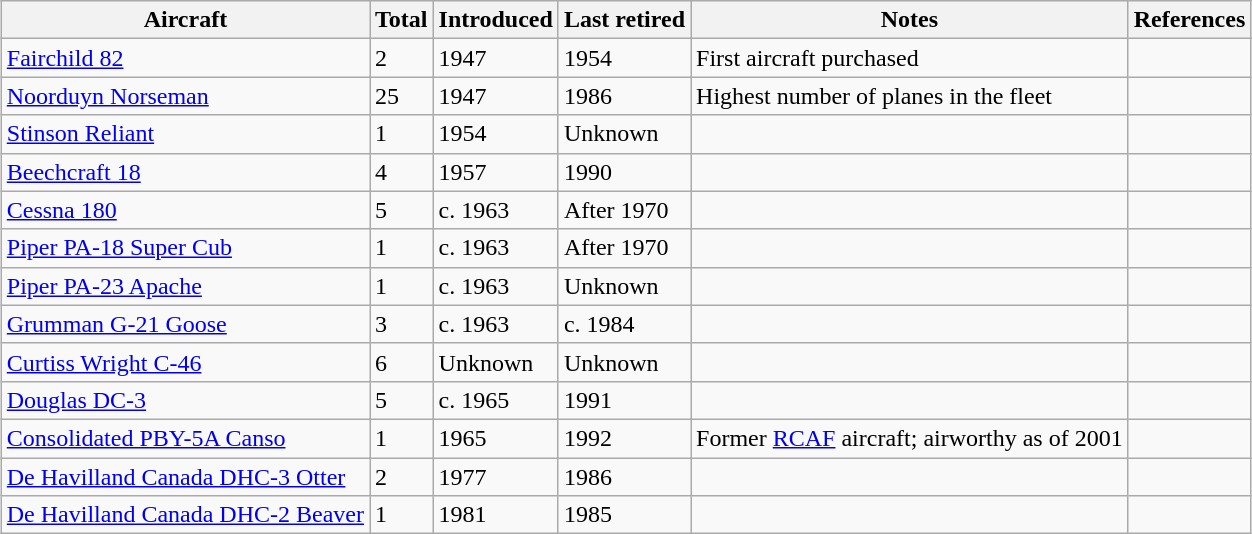<table class="wikitable sortable" style="margin:1em auto;">
<tr>
<th>Aircraft</th>
<th>Total</th>
<th>Introduced</th>
<th>Last retired</th>
<th>Notes</th>
<th>References</th>
</tr>
<tr>
<td><a href='#'>Fairchild 82</a></td>
<td>2</td>
<td>1947</td>
<td>1954</td>
<td>First aircraft purchased</td>
<td></td>
</tr>
<tr>
<td><a href='#'>Noorduyn Norseman</a></td>
<td>25</td>
<td>1947</td>
<td>1986</td>
<td>Highest number of planes in the fleet</td>
<td></td>
</tr>
<tr>
<td><a href='#'>Stinson Reliant</a></td>
<td>1</td>
<td>1954</td>
<td>Unknown</td>
<td></td>
<td></td>
</tr>
<tr>
<td><a href='#'>Beechcraft 18</a></td>
<td>4</td>
<td>1957</td>
<td>1990</td>
<td></td>
<td></td>
</tr>
<tr>
<td><a href='#'>Cessna 180</a></td>
<td>5</td>
<td>c. 1963</td>
<td>After 1970</td>
<td></td>
<td></td>
</tr>
<tr>
<td><a href='#'>Piper PA-18 Super Cub</a></td>
<td>1</td>
<td>c. 1963</td>
<td>After 1970</td>
<td></td>
<td></td>
</tr>
<tr>
<td><a href='#'>Piper PA-23 Apache</a></td>
<td>1</td>
<td>c. 1963</td>
<td>Unknown</td>
<td></td>
<td></td>
</tr>
<tr>
<td><a href='#'>Grumman G-21 Goose</a></td>
<td>3</td>
<td>c. 1963</td>
<td>c. 1984</td>
<td></td>
<td></td>
</tr>
<tr>
<td><a href='#'>Curtiss Wright C-46</a></td>
<td>6</td>
<td>Unknown</td>
<td>Unknown</td>
<td></td>
<td></td>
</tr>
<tr>
<td><a href='#'>Douglas DC-3</a></td>
<td>5</td>
<td>c. 1965</td>
<td>1991</td>
<td></td>
<td></td>
</tr>
<tr>
<td><a href='#'>Consolidated PBY-5A Canso</a></td>
<td>1</td>
<td>1965</td>
<td>1992</td>
<td>Former <a href='#'>RCAF</a> aircraft; airworthy as of 2001</td>
<td></td>
</tr>
<tr>
<td><a href='#'>De Havilland Canada DHC-3 Otter</a></td>
<td>2</td>
<td>1977</td>
<td>1986</td>
<td></td>
<td></td>
</tr>
<tr>
<td><a href='#'>De Havilland Canada DHC-2 Beaver</a></td>
<td>1</td>
<td>1981</td>
<td>1985</td>
<td></td>
<td></td>
</tr>
</table>
